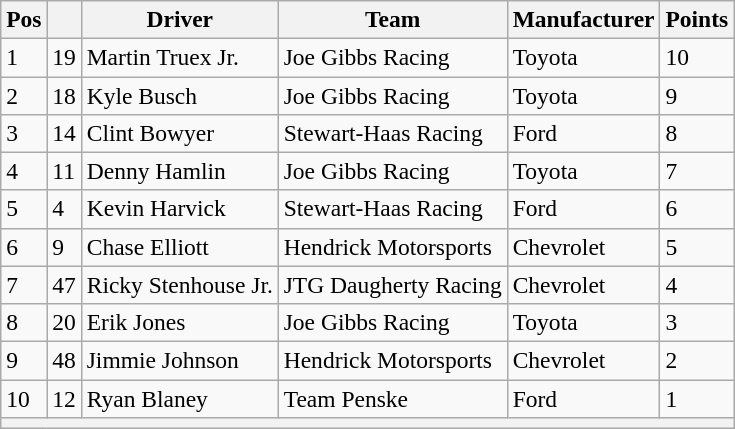<table class="wikitable" style="font-size:98%">
<tr>
<th>Pos</th>
<th></th>
<th>Driver</th>
<th>Team</th>
<th>Manufacturer</th>
<th>Points</th>
</tr>
<tr>
<td>1</td>
<td>19</td>
<td>Martin Truex Jr.</td>
<td>Joe Gibbs Racing</td>
<td>Toyota</td>
<td>10</td>
</tr>
<tr>
<td>2</td>
<td>18</td>
<td>Kyle Busch</td>
<td>Joe Gibbs Racing</td>
<td>Toyota</td>
<td>9</td>
</tr>
<tr>
<td>3</td>
<td>14</td>
<td>Clint Bowyer</td>
<td>Stewart-Haas Racing</td>
<td>Ford</td>
<td>8</td>
</tr>
<tr>
<td>4</td>
<td>11</td>
<td>Denny Hamlin</td>
<td>Joe Gibbs Racing</td>
<td>Toyota</td>
<td>7</td>
</tr>
<tr>
<td>5</td>
<td>4</td>
<td>Kevin Harvick</td>
<td>Stewart-Haas Racing</td>
<td>Ford</td>
<td>6</td>
</tr>
<tr>
<td>6</td>
<td>9</td>
<td>Chase Elliott</td>
<td>Hendrick Motorsports</td>
<td>Chevrolet</td>
<td>5</td>
</tr>
<tr>
<td>7</td>
<td>47</td>
<td>Ricky Stenhouse Jr.</td>
<td>JTG Daugherty Racing</td>
<td>Chevrolet</td>
<td>4</td>
</tr>
<tr>
<td>8</td>
<td>20</td>
<td>Erik Jones</td>
<td>Joe Gibbs Racing</td>
<td>Toyota</td>
<td>3</td>
</tr>
<tr>
<td>9</td>
<td>48</td>
<td>Jimmie Johnson</td>
<td>Hendrick Motorsports</td>
<td>Chevrolet</td>
<td>2</td>
</tr>
<tr>
<td>10</td>
<td>12</td>
<td>Ryan Blaney</td>
<td>Team Penske</td>
<td>Ford</td>
<td>1</td>
</tr>
<tr>
<th colspan="6"></th>
</tr>
</table>
